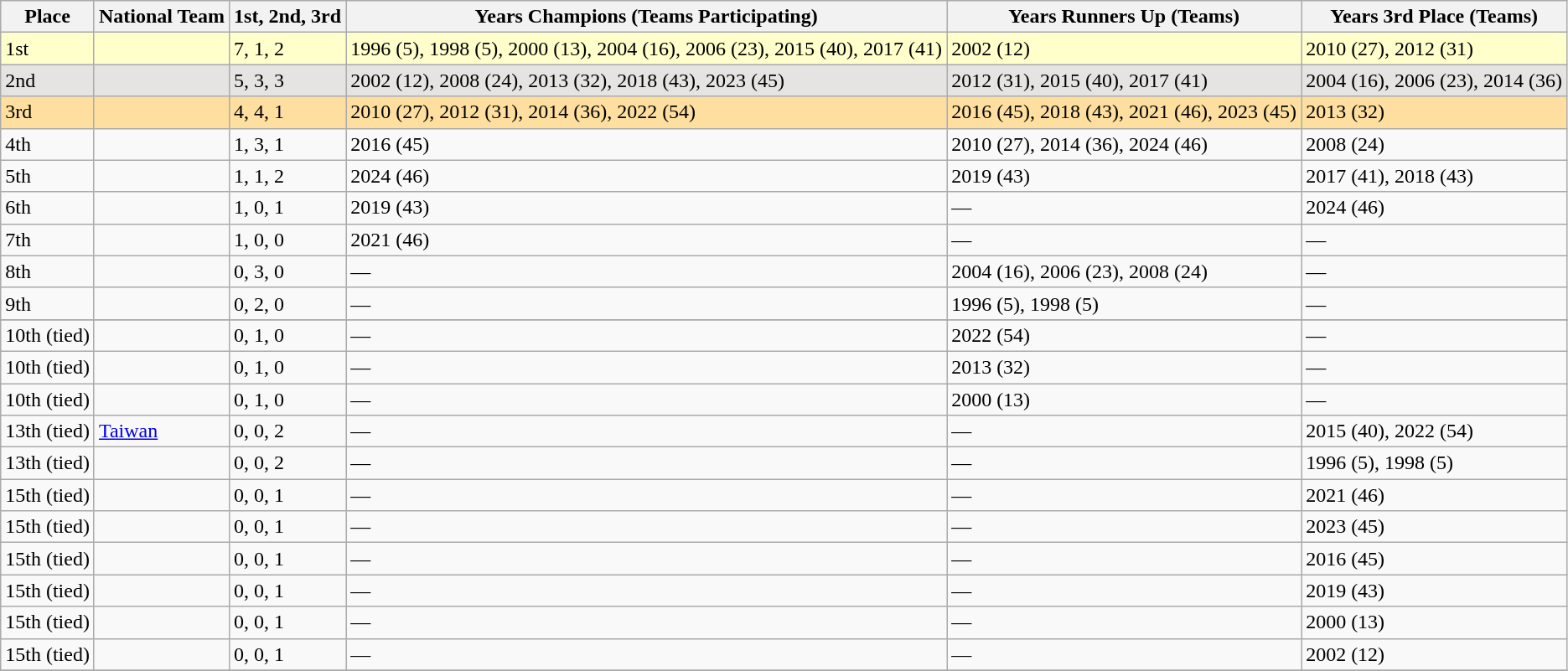<table class="wikitable">
<tr>
<th>Place</th>
<th>National Team</th>
<th>1st, 2nd, 3rd</th>
<th>Years Champions (Teams Participating)</th>
<th>Years Runners Up (Teams)</th>
<th>Years 3rd Place (Teams)</th>
</tr>
<tr style="background:#ffc;">
<td>1st</td>
<td></td>
<td>7, 1, 2</td>
<td>1996 (5), 1998 (5), 2000 (13), 2004 (16), 2006 (23), 2015 (40), 2017 (41)</td>
<td>2002 (12)</td>
<td>2010 (27), 2012 (31)</td>
</tr>
<tr valign="top" style="background:#E5E4E2;">
<td>2nd</td>
<td></td>
<td>5, 3, 3</td>
<td>2002 (12), 2008 (24), 2013 (32), 2018 (43), 2023 (45)</td>
<td>2012 (31), 2015 (40), 2017 (41)</td>
<td>2004 (16), 2006 (23), 2014 (36)</td>
</tr>
<tr valign="top" style="background:#ffdf9f;">
<td>3rd</td>
<td></td>
<td>4, 4, 1</td>
<td>2010 (27), 2012 (31), 2014 (36), 2022 (54)</td>
<td>2016 (45), 2018 (43), 2021 (46), 2023 (45)</td>
<td>2013 (32)</td>
</tr>
<tr>
<td>4th</td>
<td></td>
<td>1, 3, 1</td>
<td>2016 (45)</td>
<td>2010 (27), 2014 (36), 2024 (46)</td>
<td>2008 (24)</td>
</tr>
<tr>
<td>5th</td>
<td></td>
<td>1, 1, 2</td>
<td>2024 (46)</td>
<td>2019 (43)</td>
<td>2017 (41), 2018 (43)</td>
</tr>
<tr>
<td>6th</td>
<td></td>
<td>1, 0, 1</td>
<td>2019 (43)</td>
<td>—</td>
<td>2024 (46)</td>
</tr>
<tr>
<td>7th</td>
<td></td>
<td>1, 0, 0</td>
<td>2021 (46)</td>
<td>—</td>
<td>—</td>
</tr>
<tr>
<td>8th</td>
<td></td>
<td>0, 3, 0</td>
<td>—</td>
<td>2004 (16), 2006 (23), 2008 (24)</td>
<td>—</td>
</tr>
<tr>
<td>9th</td>
<td></td>
<td>0, 2, 0</td>
<td>—</td>
<td>1996 (5), 1998 (5)</td>
<td>—</td>
</tr>
<tr>
</tr>
<tr>
<td>10th (tied)</td>
<td></td>
<td>0, 1, 0</td>
<td>—</td>
<td>2022 (54)</td>
<td>—</td>
</tr>
<tr>
<td>10th (tied)</td>
<td></td>
<td>0, 1, 0</td>
<td>—</td>
<td>2013 (32)</td>
<td>—</td>
</tr>
<tr>
<td>10th (tied)</td>
<td></td>
<td>0, 1, 0</td>
<td>—</td>
<td>2000 (13)</td>
<td>—</td>
</tr>
<tr>
<td>13th (tied)</td>
<td> <a href='#'>Taiwan</a></td>
<td>0, 0, 2</td>
<td>—</td>
<td>—</td>
<td>2015 (40), 2022 (54)</td>
</tr>
<tr>
<td>13th (tied)</td>
<td></td>
<td>0, 0, 2</td>
<td>—</td>
<td>—</td>
<td>1996 (5), 1998 (5)</td>
</tr>
<tr>
<td>15th (tied)</td>
<td></td>
<td>0, 0, 1</td>
<td>—</td>
<td>—</td>
<td>2021 (46)</td>
</tr>
<tr>
<td>15th (tied)</td>
<td></td>
<td>0, 0, 1</td>
<td>—</td>
<td>—</td>
<td>2023 (45)</td>
</tr>
<tr>
<td>15th (tied)</td>
<td></td>
<td>0, 0, 1</td>
<td>—</td>
<td>—</td>
<td>2016 (45)</td>
</tr>
<tr>
<td>15th (tied)</td>
<td></td>
<td>0, 0, 1</td>
<td>—</td>
<td>—</td>
<td>2019 (43)</td>
</tr>
<tr>
<td>15th (tied)</td>
<td></td>
<td>0, 0, 1</td>
<td>—</td>
<td>—</td>
<td>2000 (13)</td>
</tr>
<tr>
<td>15th (tied)</td>
<td></td>
<td>0, 0, 1</td>
<td>—</td>
<td>—</td>
<td>2002 (12)</td>
</tr>
<tr>
</tr>
</table>
